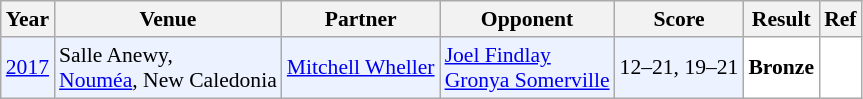<table class="sortable wikitable" style="font-size: 90%;">
<tr>
<th>Year</th>
<th>Venue</th>
<th>Partner</th>
<th>Opponent</th>
<th>Score</th>
<th>Result</th>
<th>Ref</th>
</tr>
<tr style="background:#ECF2FF">
<td align="center"><a href='#'>2017</a></td>
<td align="left">Salle Anewy,<br><a href='#'>Nouméa</a>, New Caledonia</td>
<td align="left"> <a href='#'>Mitchell Wheller</a></td>
<td align="left"> <a href='#'>Joel Findlay</a><br> <a href='#'>Gronya Somerville</a></td>
<td align="left">12–21, 19–21</td>
<td style="text-align:left; background:white"> <strong>Bronze</strong></td>
<td style="text-align:center; background:white"></td>
</tr>
</table>
